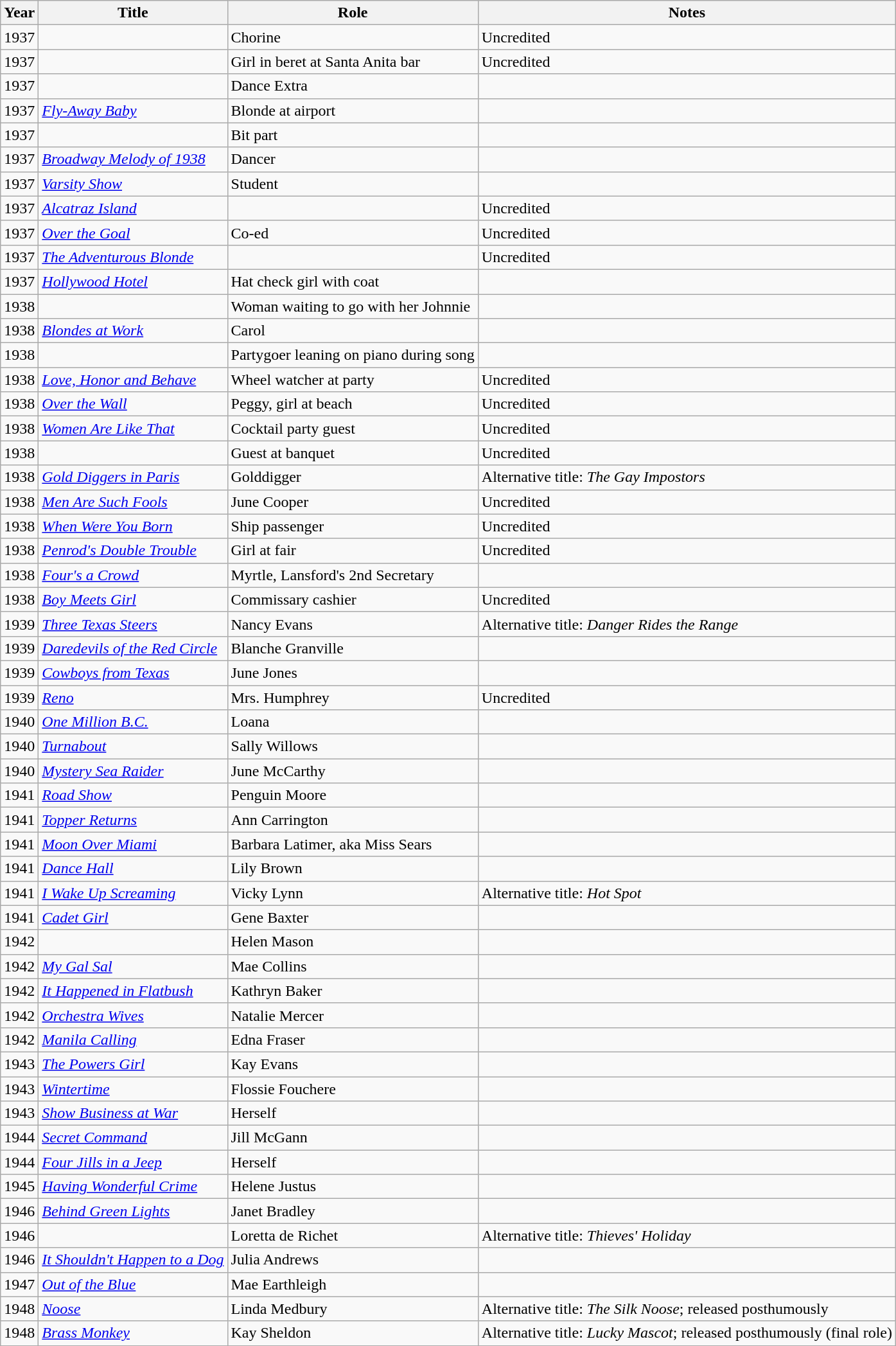<table class="wikitable sortable">
<tr>
<th>Year</th>
<th>Title</th>
<th>Role</th>
<th class="unsortable">Notes</th>
</tr>
<tr>
<td>1937</td>
<td><em></em></td>
<td>Chorine</td>
<td>Uncredited</td>
</tr>
<tr>
<td>1937</td>
<td><em></em></td>
<td>Girl in beret at Santa Anita bar</td>
<td>Uncredited</td>
</tr>
<tr>
<td>1937</td>
<td><em></em></td>
<td>Dance Extra</td>
<td></td>
</tr>
<tr>
<td>1937</td>
<td><em><a href='#'>Fly-Away Baby</a></em></td>
<td>Blonde at airport</td>
<td></td>
</tr>
<tr>
<td>1937</td>
<td><em></em></td>
<td>Bit part</td>
<td></td>
</tr>
<tr>
<td>1937</td>
<td><em><a href='#'>Broadway Melody of 1938</a></em></td>
<td>Dancer</td>
<td></td>
</tr>
<tr>
<td>1937</td>
<td><em><a href='#'>Varsity Show</a></em></td>
<td>Student</td>
<td></td>
</tr>
<tr>
<td>1937</td>
<td><em><a href='#'>Alcatraz Island</a></em></td>
<td></td>
<td>Uncredited</td>
</tr>
<tr>
<td>1937</td>
<td><em><a href='#'>Over the Goal</a></em></td>
<td>Co-ed</td>
<td>Uncredited</td>
</tr>
<tr>
<td>1937</td>
<td><em><a href='#'>The Adventurous Blonde</a></em></td>
<td></td>
<td>Uncredited</td>
</tr>
<tr>
<td>1937</td>
<td><em><a href='#'>Hollywood Hotel</a></em></td>
<td>Hat check girl with coat</td>
<td></td>
</tr>
<tr>
<td>1938</td>
<td><em></em></td>
<td>Woman waiting to go with her Johnnie</td>
<td></td>
</tr>
<tr>
<td>1938</td>
<td><em><a href='#'>Blondes at Work</a></em></td>
<td>Carol</td>
<td></td>
</tr>
<tr>
<td>1938</td>
<td><em></em></td>
<td>Partygoer leaning on piano during song</td>
<td></td>
</tr>
<tr>
<td>1938</td>
<td><em><a href='#'>Love, Honor and Behave</a></em></td>
<td>Wheel watcher at party</td>
<td>Uncredited</td>
</tr>
<tr>
<td>1938</td>
<td><em><a href='#'>Over the Wall</a></em></td>
<td>Peggy, girl at beach</td>
<td>Uncredited</td>
</tr>
<tr>
<td>1938</td>
<td><em><a href='#'>Women Are Like That</a></em></td>
<td>Cocktail party guest</td>
<td>Uncredited</td>
</tr>
<tr>
<td>1938</td>
<td><em></em></td>
<td>Guest at banquet</td>
<td>Uncredited</td>
</tr>
<tr>
<td>1938</td>
<td><em><a href='#'>Gold Diggers in Paris</a></em></td>
<td>Golddigger</td>
<td>Alternative title: <em>The Gay Impostors</em></td>
</tr>
<tr>
<td>1938</td>
<td><em><a href='#'>Men Are Such Fools</a></em></td>
<td>June Cooper</td>
<td>Uncredited</td>
</tr>
<tr>
<td>1938</td>
<td><em><a href='#'>When Were You Born</a></em></td>
<td>Ship passenger</td>
<td>Uncredited</td>
</tr>
<tr>
<td>1938</td>
<td><em><a href='#'>Penrod's Double Trouble</a></em></td>
<td>Girl at fair</td>
<td>Uncredited</td>
</tr>
<tr>
<td>1938</td>
<td><em><a href='#'>Four's a Crowd</a></em></td>
<td>Myrtle, Lansford's 2nd Secretary</td>
<td></td>
</tr>
<tr>
<td>1938</td>
<td><em><a href='#'>Boy Meets Girl</a></em></td>
<td>Commissary cashier</td>
<td>Uncredited</td>
</tr>
<tr>
<td>1939</td>
<td><em><a href='#'>Three Texas Steers</a></em></td>
<td>Nancy Evans</td>
<td>Alternative title: <em>Danger Rides the Range</em></td>
</tr>
<tr>
<td>1939</td>
<td><em><a href='#'>Daredevils of the Red Circle</a></em></td>
<td>Blanche Granville</td>
<td></td>
</tr>
<tr>
<td>1939</td>
<td><em><a href='#'>Cowboys from Texas</a></em></td>
<td>June Jones</td>
<td></td>
</tr>
<tr>
<td>1939</td>
<td><em><a href='#'>Reno</a></em></td>
<td>Mrs. Humphrey</td>
<td>Uncredited</td>
</tr>
<tr>
<td>1940</td>
<td><em><a href='#'>One Million B.C.</a></em></td>
<td>Loana</td>
<td></td>
</tr>
<tr>
<td>1940</td>
<td><em><a href='#'>Turnabout</a></em></td>
<td>Sally Willows</td>
<td></td>
</tr>
<tr>
<td>1940</td>
<td><em><a href='#'>Mystery Sea Raider</a></em></td>
<td>June McCarthy</td>
<td></td>
</tr>
<tr>
<td>1941</td>
<td><em><a href='#'>Road Show</a></em></td>
<td>Penguin Moore</td>
<td></td>
</tr>
<tr>
<td>1941</td>
<td><em><a href='#'>Topper Returns</a></em></td>
<td>Ann Carrington</td>
<td></td>
</tr>
<tr>
<td>1941</td>
<td><em><a href='#'>Moon Over Miami</a></em></td>
<td>Barbara Latimer, aka Miss Sears</td>
<td></td>
</tr>
<tr>
<td>1941</td>
<td><em><a href='#'>Dance Hall</a></em></td>
<td>Lily Brown</td>
<td></td>
</tr>
<tr>
<td>1941</td>
<td><em><a href='#'>I Wake Up Screaming</a></em></td>
<td>Vicky Lynn</td>
<td>Alternative title: <em>Hot Spot</em></td>
</tr>
<tr>
<td>1941</td>
<td><em><a href='#'>Cadet Girl</a></em></td>
<td>Gene Baxter</td>
<td></td>
</tr>
<tr>
<td>1942</td>
<td><em></em></td>
<td>Helen Mason</td>
<td></td>
</tr>
<tr>
<td>1942</td>
<td><em><a href='#'>My Gal Sal</a></em></td>
<td>Mae Collins</td>
<td></td>
</tr>
<tr>
<td>1942</td>
<td><em><a href='#'>It Happened in Flatbush</a></em></td>
<td>Kathryn Baker</td>
<td></td>
</tr>
<tr>
<td>1942</td>
<td><em><a href='#'>Orchestra Wives</a></em></td>
<td>Natalie Mercer</td>
<td></td>
</tr>
<tr>
<td>1942</td>
<td><em><a href='#'>Manila Calling</a></em></td>
<td>Edna Fraser</td>
<td></td>
</tr>
<tr>
<td>1943</td>
<td><em><a href='#'>The Powers Girl</a></em></td>
<td>Kay Evans</td>
<td></td>
</tr>
<tr>
<td>1943</td>
<td><em><a href='#'>Wintertime</a></em></td>
<td>Flossie Fouchere</td>
<td></td>
</tr>
<tr>
<td>1943</td>
<td><em><a href='#'>Show Business at War</a></em></td>
<td>Herself</td>
<td></td>
</tr>
<tr>
<td>1944</td>
<td><em><a href='#'>Secret Command</a></em></td>
<td>Jill McGann</td>
<td></td>
</tr>
<tr>
<td>1944</td>
<td><em><a href='#'>Four Jills in a Jeep</a></em></td>
<td>Herself</td>
<td></td>
</tr>
<tr>
<td>1945</td>
<td><em><a href='#'>Having Wonderful Crime</a></em></td>
<td>Helene Justus</td>
<td></td>
</tr>
<tr>
<td>1946</td>
<td><em><a href='#'>Behind Green Lights</a></em></td>
<td>Janet Bradley</td>
<td></td>
</tr>
<tr>
<td>1946</td>
<td><em></em></td>
<td>Loretta de Richet</td>
<td>Alternative title: <em>Thieves' Holiday</em></td>
</tr>
<tr>
<td>1946</td>
<td><em><a href='#'>It Shouldn't Happen to a Dog</a></em></td>
<td>Julia Andrews</td>
<td></td>
</tr>
<tr>
<td>1947</td>
<td><em><a href='#'>Out of the Blue</a></em></td>
<td>Mae Earthleigh</td>
<td></td>
</tr>
<tr>
<td>1948</td>
<td><em><a href='#'>Noose</a></em></td>
<td>Linda Medbury</td>
<td>Alternative title: <em>The Silk Noose</em>; released posthumously</td>
</tr>
<tr>
<td>1948</td>
<td><em><a href='#'>Brass Monkey</a></em></td>
<td>Kay Sheldon</td>
<td>Alternative title: <em>Lucky Mascot</em>; released posthumously (final role)</td>
</tr>
<tr>
</tr>
</table>
